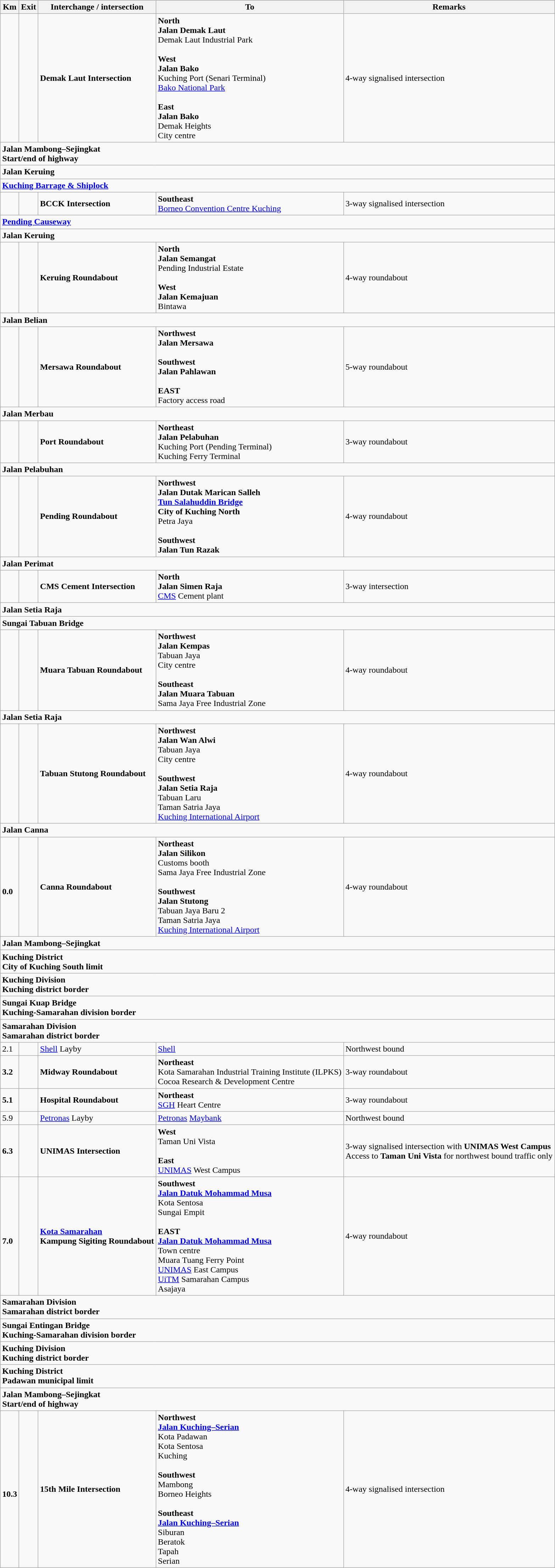<table class="wikitable">
<tr>
<th>Km</th>
<th>Exit</th>
<th>Interchange / intersection</th>
<th>To</th>
<th>Remarks</th>
</tr>
<tr>
<td></td>
<td></td>
<td><strong>Demak Laut Intersection</strong></td>
<td><strong><span>North</span></strong><br><strong>Jalan Demak Laut</strong><br>Demak Laut Industrial Park<br><br><strong><span>West</span></strong><br> <strong>Jalan Bako</strong><br>Kuching Port (Senari Terminal) <br><a href='#'>Bako National Park</a><br><br><strong><span>East</span></strong><br> <strong>Jalan Bako</strong><br>Demak Heights<br>City centre</td>
<td>4-way signalised intersection</td>
</tr>
<tr>
<td style="width:600px" colspan="6" style="text-align:center; background:green;"> <strong><span>Jalan Mambong–Sejingkat<br>Start/end of highway</span></strong></td>
</tr>
<tr>
<td style="width:600px" colspan="6" style="text-align:center; background:blue;"><strong><span>Jalan Keruing </span></strong></td>
</tr>
<tr>
<td style="width:600px" colspan="6" style="text-align:center; background:yellow;"><strong><span><a href='#'>Kuching Barrage & Shiplock</a></span></strong></td>
</tr>
<tr>
<td></td>
<td></td>
<td><strong>BCCK Intersection</strong></td>
<td><strong><span>Southeast</span></strong><br><a href='#'>Borneo Convention Centre Kuching</a></td>
<td>3-way signalised intersection</td>
</tr>
<tr>
<td style="width:600px" colspan="6" style="text-align:center; background:yellow;"><strong><span><a href='#'>Pending Causeway</a></span></strong></td>
</tr>
<tr>
<td style="width:600px" colspan="6" style="text-align:center; background:blue;"><strong><span>Jalan Keruing</span></strong></td>
</tr>
<tr>
<td></td>
<td></td>
<td><strong>Keruing Roundabout</strong></td>
<td><strong><span>North</span></strong><br><strong>Jalan Semangat</strong><br>Pending Industrial Estate<br><br><strong><span>West</span></strong><br><strong>Jalan Kemajuan</strong><br>Bintawa</td>
<td>4-way roundabout</td>
</tr>
<tr>
<td style="width:600px" colspan="6" style="text-align:center; background:blue;"><strong><span>Jalan Belian</span></strong></td>
</tr>
<tr>
<td></td>
<td></td>
<td><strong>Mersawa Roundabout</strong></td>
<td><strong><span>Northwest</span></strong><br><strong>Jalan Mersawa</strong><br><br><strong><span>Southwest</span></strong><br><strong>Jalan Pahlawan</strong><br><br><strong><span>EAST</span></strong><br>Factory access road</td>
<td>5-way roundabout</td>
</tr>
<tr>
<td style="width:600px" colspan="6" style="text-align:center; background:blue;"><strong><span>Jalan Merbau</span></strong></td>
</tr>
<tr>
<td></td>
<td></td>
<td><strong>Port Roundabout</strong></td>
<td><strong><span>Northeast</span></strong><br><strong>Jalan Pelabuhan</strong><br>Kuching Port (Pending Terminal)  <br>Kuching Ferry Terminal </td>
<td>3-way roundabout</td>
</tr>
<tr>
<td style="width:600px" colspan="6" style="text-align:center; background:blue;"><strong><span>Jalan Pelabuhan</span></strong></td>
</tr>
<tr>
<td></td>
<td></td>
<td><strong>Pending Roundabout</strong></td>
<td><strong><span>Northwest</span></strong><br><strong>Jalan Dutak Marican Salleh</strong><br> <strong><a href='#'>Tun Salahuddin Bridge</a></strong><br><strong>City of Kuching North</strong><br>Petra Jaya<br><br><strong><span>Southwest</span></strong><br><strong>Jalan Tun Razak</strong></td>
<td>4-way roundabout</td>
</tr>
<tr>
<td style="width:600px" colspan="6" style="text-align:center; background:blue;"><strong><span>Jalan Perimat</span></strong></td>
</tr>
<tr>
<td></td>
<td></td>
<td><strong>CMS Cement Intersection</strong></td>
<td><strong><span>North</span></strong><br><strong>Jalan Simen Raja</strong><br><a href='#'>CMS</a> Cement plant</td>
<td>3-way intersection</td>
</tr>
<tr>
<td style="width:600px" colspan="6" style="text-align:center; background:blue;"><strong><span>Jalan Setia Raja</span></strong></td>
</tr>
<tr>
<td style="width:600px" colspan="6" style="text-align:center; background:yellow;"><strong><span>Sungai Tabuan Bridge</span></strong></td>
</tr>
<tr>
<td></td>
<td></td>
<td><strong>Muara Tabuan Roundabout</strong></td>
<td><strong><span>Northwest</span></strong><br><strong>Jalan Kempas</strong><br>Tabuan Jaya<br>City centre<br><br><strong><span>Southeast</span></strong><br><strong>Jalan Muara Tabuan </strong><br>Sama Jaya Free Industrial Zone</td>
<td>4-way roundabout</td>
</tr>
<tr>
<td style="width:600px" colspan="6" style="text-align:center; background:blue;"><strong><span>Jalan Setia Raja</span></strong></td>
</tr>
<tr>
<td></td>
<td></td>
<td><strong>Tabuan Stutong Roundabout</strong></td>
<td><strong><span>Northwest</span></strong><br><strong>Jalan Wan Alwi</strong><br>Tabuan Jaya<br>City centre<br><br><strong><span>Southwest</span></strong><br><strong>Jalan Setia Raja</strong><br>Tabuan Laru<br>Taman Satria Jaya<br><a href='#'>Kuching International Airport</a> </td>
<td>4-way roundabout</td>
</tr>
<tr>
<td style="width:600px" colspan="6" style="text-align:center; background:blue;"><strong><span>Jalan Canna</span></strong></td>
</tr>
<tr>
<td><br><strong>0.0</strong></td>
<td></td>
<td><strong>Canna Roundabout</strong></td>
<td><strong><span>Northeast</span></strong><br><strong>Jalan Silikon</strong><br>Customs booth <br>Sama Jaya Free Industrial Zone<br><br><strong><span>Southwest</span></strong><br><strong>Jalan Stutong</strong><br>Tabuan Jaya Baru 2<br>Taman Satria Jaya<br><a href='#'>Kuching International Airport</a> </td>
<td>4-way roundabout</td>
</tr>
<tr>
<td style="width:600px" colspan="6" style="text-align:center; background:blue;"><strong><span>Jalan Mambong–Sejingkat</span></strong></td>
</tr>
<tr>
<td style="width:600px" colspan="6" style="text-align:center; background:brown;"><strong><span>Kuching District<br>City of Kuching South limit</span></strong></td>
</tr>
<tr>
<td style="width:600px" colspan="6" style="text-align:center; background:blue;"><strong><span>Kuching Division<br>Kuching district border</span></strong></td>
</tr>
<tr>
<td style="width:600px" colspan="6" style="text-align:center; background:yellow;"><strong><span>Sungai Kuap Bridge<br>Kuching-Samarahan division border</span></strong></td>
</tr>
<tr>
<td style="width:600px" colspan="6" style="text-align:center; background:blue;"><strong><span>Samarahan Division<br>Samarahan district border</span></strong></td>
</tr>
<tr>
<td>2.1</td>
<td></td>
<td> <a href='#'>Shell</a> Layby</td>
<td>  <a href='#'>Shell</a></td>
<td>Northwest bound</td>
</tr>
<tr>
<td><strong>3.2</strong></td>
<td></td>
<td><strong>Midway Roundabout</strong></td>
<td><strong><span>Northeast</span></strong><br>Kota Samarahan Industrial Training Institute (ILPKS)<br>Cocoa Research & Development Centre</td>
<td>3-way roundabout</td>
</tr>
<tr>
<td><strong>5.1</strong></td>
<td></td>
<td><strong>Hospital Roundabout</strong></td>
<td><strong><span>Northeast</span></strong><br><a href='#'>SGH</a> Heart Centre</td>
<td>3-way roundabout</td>
</tr>
<tr>
<td>5.9</td>
<td></td>
<td> <a href='#'>Petronas</a> Layby</td>
<td>  <a href='#'>Petronas</a>  <a href='#'>Maybank</a></td>
<td>Northwest bound</td>
</tr>
<tr>
<td><strong>6.3</strong></td>
<td></td>
<td><strong>UNIMAS Intersection</strong></td>
<td><strong><span>West</span></strong><br>Taman Uni Vista<br><br><strong><span>East</span></strong><br><a href='#'>UNIMAS</a> West Campus</td>
<td>3-way signalised intersection with <strong>UNIMAS West Campus</strong><br>Access to <strong>Taman Uni Vista</strong> for northwest bound traffic only</td>
</tr>
<tr>
<td><br><strong>7.0</strong></td>
<td></td>
<td><strong><a href='#'>Kota Samarahan</a></strong><br><strong>Kampung Sigiting Roundabout</strong></td>
<td><strong><span>Southwest</span></strong><br> <strong><a href='#'>Jalan Datuk Mohammad Musa</a></strong><br>Kota Sentosa<br> Sungai Empit<br><br><strong><span>EAST</span></strong><br> <strong><a href='#'>Jalan Datuk Mohammad Musa</a></strong><br> Town centre<br>Muara Tuang Ferry Point <br><a href='#'>UNIMAS</a> East Campus<br><a href='#'>UiTM</a> Samarahan Campus<br> Asajaya</td>
<td>4-way roundabout</td>
</tr>
<tr>
<td style="width:600px" colspan="6" style="text-align:center; background:blue;"><strong><span>Samarahan Division<br>Samarahan district border</span></strong></td>
</tr>
<tr>
<td style="width:600px" colspan="6" style="text-align:center; background:yellow;"><strong><span>Sungai Entingan Bridge<br>Kuching-Samarahan division border</span></strong></td>
</tr>
<tr>
<td style="width:600px" colspan="6" style="text-align:center; background:blue;"><strong><span>Kuching Division<br>Kuching district border</span></strong></td>
</tr>
<tr>
<td style="width:600px" colspan="6" style="text-align:center; background:brown;"><strong><span>Kuching District<br>Padawan municipal limit</span></strong></td>
</tr>
<tr>
<td style="width:600px" colspan="6" style="text-align:center; background:green;"> <strong><span>Jalan Mambong–Sejingkat<br>Start/end of highway</span></strong></td>
</tr>
<tr>
<td><br><strong>10.3</strong></td>
<td></td>
<td><strong>15th Mile Intersection</strong></td>
<td><strong><span>Northwest</span></strong><br>  <strong><a href='#'>Jalan Kuching–Serian</a></strong><br>  Kota Padawan<br>  Kota Sentosa<br>  Kuching<br><br><strong><span>Southwest</span></strong><br>Mambong<br>Borneo Heights<br><br><strong><span>Southeast</span></strong><br>  <strong><a href='#'>Jalan Kuching–Serian</a></strong> <br>   Siburan<br>   Beratok<br>  Tapah<br>  Serian</td>
<td>4-way signalised intersection</td>
</tr>
</table>
